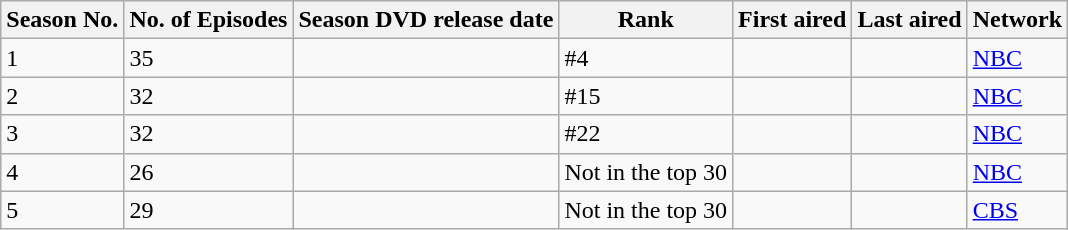<table class="wikitable sortable mw-collapsible">
<tr>
<th>Season No.</th>
<th>No. of Episodes</th>
<th>Season DVD release date</th>
<th>Rank</th>
<th>First aired</th>
<th>Last aired</th>
<th>Network</th>
</tr>
<tr>
<td>1</td>
<td>35</td>
<td></td>
<td>#4</td>
<td></td>
<td></td>
<td><a href='#'>NBC</a></td>
</tr>
<tr>
<td>2</td>
<td>32</td>
<td></td>
<td>#15</td>
<td></td>
<td></td>
<td><a href='#'>NBC</a></td>
</tr>
<tr>
<td>3</td>
<td>32</td>
<td></td>
<td>#22</td>
<td></td>
<td></td>
<td><a href='#'>NBC</a></td>
</tr>
<tr>
<td>4</td>
<td>26</td>
<td></td>
<td>Not in the top 30</td>
<td></td>
<td></td>
<td><a href='#'>NBC</a></td>
</tr>
<tr>
<td>5</td>
<td>29</td>
<td></td>
<td>Not in the top 30</td>
<td></td>
<td></td>
<td><a href='#'>CBS</a></td>
</tr>
</table>
